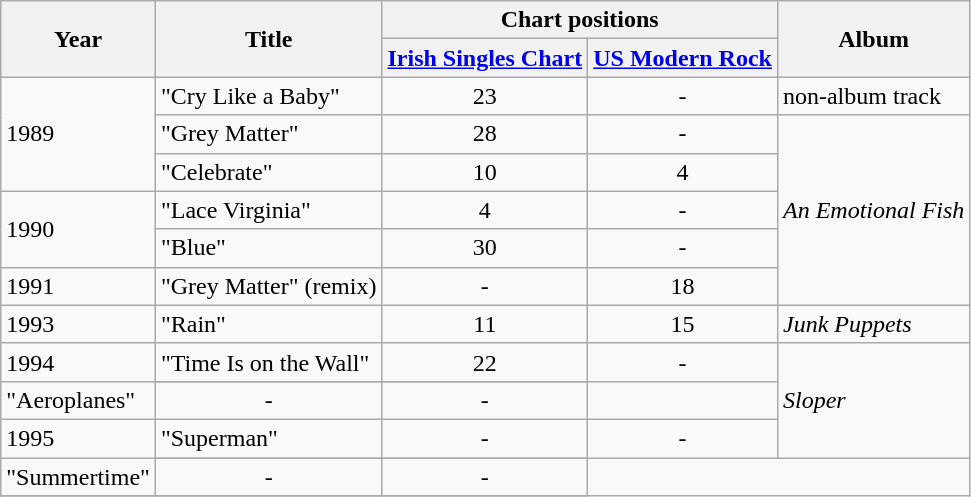<table class="wikitable">
<tr>
<th rowspan="2">Year</th>
<th rowspan="2">Title</th>
<th colspan="2">Chart positions</th>
<th rowspan="2">Album</th>
</tr>
<tr>
<th><a href='#'>Irish Singles Chart</a></th>
<th><a href='#'>US Modern Rock</a></th>
</tr>
<tr>
<td rowspan="3">1989</td>
<td>"Cry Like a Baby"</td>
<td align="center">23</td>
<td align="center">-</td>
<td>non-album track</td>
</tr>
<tr>
<td>"Grey Matter"</td>
<td align="center">28</td>
<td align="center">-</td>
<td rowspan="5"><em>An Emotional Fish</em></td>
</tr>
<tr>
<td>"Celebrate"</td>
<td align="center">10</td>
<td align="center">4</td>
</tr>
<tr>
<td rowspan="2">1990</td>
<td>"Lace Virginia"</td>
<td align="center">4</td>
<td align="center">-</td>
</tr>
<tr>
<td>"Blue"</td>
<td align="center">30</td>
<td align="center">-</td>
</tr>
<tr>
<td>1991</td>
<td>"Grey Matter" (remix)</td>
<td align="center">-</td>
<td align="center">18</td>
</tr>
<tr>
<td>1993</td>
<td>"Rain"</td>
<td align="center">11</td>
<td align="center">15</td>
<td><em>Junk Puppets</em></td>
</tr>
<tr>
<td rowspan="2">1994</td>
<td>"Time Is on the Wall"</td>
<td align="center">22</td>
<td align="center">-</td>
<td rowspan="4"><em>Sloper</em></td>
</tr>
<tr>
</tr>
<tr>
<td>"Aeroplanes"</td>
<td align="center">-</td>
<td align="center">-</td>
</tr>
<tr>
<td rowspan="2">1995</td>
<td>"Superman"</td>
<td align="center">-</td>
<td align="center">-</td>
</tr>
<tr>
</tr>
<tr>
<td>"Summertime"</td>
<td align="center">-</td>
<td align="center">-</td>
</tr>
<tr>
</tr>
<tr>
</tr>
</table>
